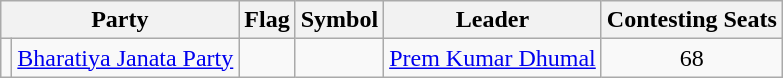<table class="wikitable" style="text-align:center">
<tr>
<th colspan="2">Party</th>
<th>Flag</th>
<th>Symbol</th>
<th>Leader</th>
<th>Contesting Seats</th>
</tr>
<tr>
<td></td>
<td><a href='#'>Bharatiya Janata Party</a></td>
<td></td>
<td></td>
<td><a href='#'>Prem Kumar Dhumal</a></td>
<td>68</td>
</tr>
</table>
